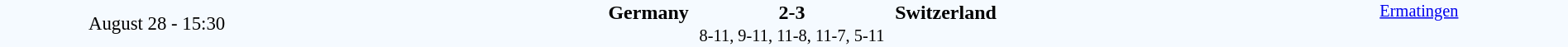<table style="width: 100%; background:#f5faff;" cellspacing="0">
<tr>
<td style=font-size:95% align=center rowspan=3 width=20%>August 28 - 15:30</td>
</tr>
<tr>
<td width=24% align=right><strong>Germany</strong></td>
<td align=center width=13%><strong>2-3</strong></td>
<td width=24%><strong>Switzerland</strong></td>
<td style=font-size:85% rowspan=3 valign=top align=center><a href='#'>Ermatingen</a></td>
</tr>
<tr style=font-size:85%>
<td colspan=3 align=center>8-11, 9-11, 11-8, 11-7, 5-11</td>
</tr>
</table>
